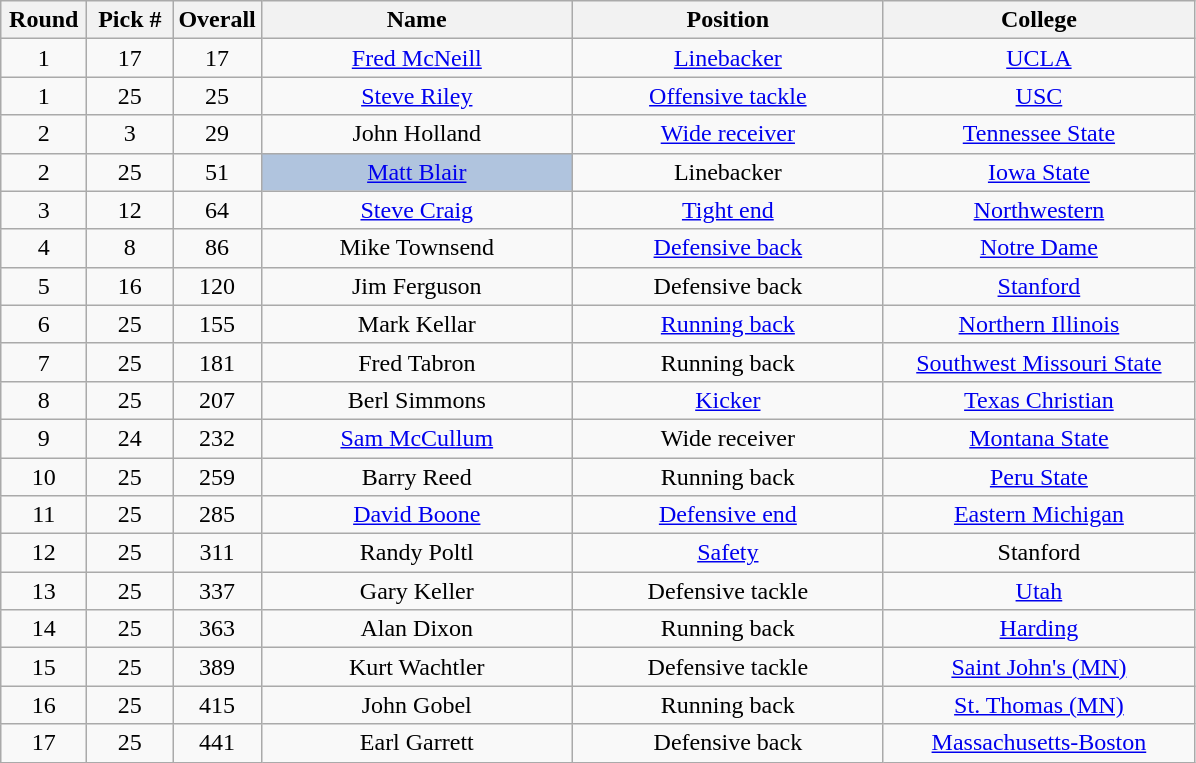<table class="wikitable sortable" style="text-align:center">
<tr>
<th width=50px>Round</th>
<th width=50px>Pick #</th>
<th width=50px>Overall</th>
<th width=200px>Name</th>
<th width=200px>Position</th>
<th width=200px>College</th>
</tr>
<tr>
<td>1</td>
<td>17</td>
<td>17</td>
<td><a href='#'>Fred McNeill</a></td>
<td><a href='#'>Linebacker</a></td>
<td><a href='#'>UCLA</a></td>
</tr>
<tr>
<td>1</td>
<td>25</td>
<td>25</td>
<td><a href='#'>Steve Riley</a></td>
<td><a href='#'>Offensive tackle</a></td>
<td><a href='#'>USC</a></td>
</tr>
<tr>
<td>2</td>
<td>3</td>
<td>29</td>
<td>John Holland</td>
<td><a href='#'>Wide receiver</a></td>
<td><a href='#'>Tennessee State</a></td>
</tr>
<tr>
<td>2</td>
<td>25</td>
<td>51</td>
<td bgcolor=lightsteelblue><a href='#'>Matt Blair</a></td>
<td>Linebacker</td>
<td><a href='#'>Iowa State</a></td>
</tr>
<tr>
<td>3</td>
<td>12</td>
<td>64</td>
<td><a href='#'>Steve Craig</a></td>
<td><a href='#'>Tight end</a></td>
<td><a href='#'>Northwestern</a></td>
</tr>
<tr>
<td>4</td>
<td>8</td>
<td>86</td>
<td>Mike Townsend</td>
<td><a href='#'>Defensive back</a></td>
<td><a href='#'>Notre Dame</a></td>
</tr>
<tr>
<td>5</td>
<td>16</td>
<td>120</td>
<td>Jim Ferguson</td>
<td>Defensive back</td>
<td><a href='#'>Stanford</a></td>
</tr>
<tr>
<td>6</td>
<td>25</td>
<td>155</td>
<td>Mark Kellar</td>
<td><a href='#'>Running back</a></td>
<td><a href='#'>Northern Illinois</a></td>
</tr>
<tr>
<td>7</td>
<td>25</td>
<td>181</td>
<td>Fred Tabron</td>
<td>Running back</td>
<td><a href='#'>Southwest Missouri State</a></td>
</tr>
<tr>
<td>8</td>
<td>25</td>
<td>207</td>
<td>Berl Simmons</td>
<td><a href='#'>Kicker</a></td>
<td><a href='#'>Texas Christian</a></td>
</tr>
<tr>
<td>9</td>
<td>24</td>
<td>232</td>
<td><a href='#'>Sam McCullum</a></td>
<td>Wide receiver</td>
<td><a href='#'>Montana State</a></td>
</tr>
<tr>
<td>10</td>
<td>25</td>
<td>259</td>
<td>Barry Reed</td>
<td>Running back</td>
<td><a href='#'>Peru State</a></td>
</tr>
<tr>
<td>11</td>
<td>25</td>
<td>285</td>
<td><a href='#'>David Boone</a></td>
<td><a href='#'>Defensive end</a></td>
<td><a href='#'>Eastern Michigan</a></td>
</tr>
<tr>
<td>12</td>
<td>25</td>
<td>311</td>
<td>Randy Poltl</td>
<td><a href='#'>Safety</a></td>
<td>Stanford</td>
</tr>
<tr>
<td>13</td>
<td>25</td>
<td>337</td>
<td>Gary Keller</td>
<td>Defensive tackle</td>
<td><a href='#'>Utah</a></td>
</tr>
<tr>
<td>14</td>
<td>25</td>
<td>363</td>
<td>Alan Dixon</td>
<td>Running back</td>
<td><a href='#'>Harding</a></td>
</tr>
<tr>
<td>15</td>
<td>25</td>
<td>389</td>
<td>Kurt Wachtler</td>
<td>Defensive tackle</td>
<td><a href='#'>Saint John's (MN)</a></td>
</tr>
<tr>
<td>16</td>
<td>25</td>
<td>415</td>
<td>John Gobel</td>
<td>Running back</td>
<td><a href='#'>St. Thomas (MN)</a></td>
</tr>
<tr>
<td>17</td>
<td>25</td>
<td>441</td>
<td>Earl Garrett</td>
<td>Defensive back</td>
<td><a href='#'>Massachusetts-Boston</a></td>
</tr>
</table>
